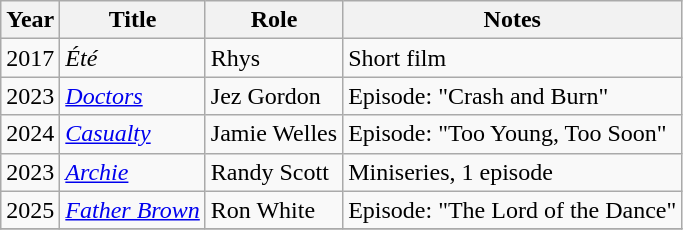<table class="wikitable sortable">
<tr>
<th>Year</th>
<th>Title</th>
<th>Role</th>
<th class="unsortable">Notes</th>
</tr>
<tr>
<td>2017</td>
<td><em>Été</em></td>
<td>Rhys</td>
<td>Short film</td>
</tr>
<tr>
<td>2023</td>
<td><em><a href='#'>Doctors</a></em></td>
<td>Jez Gordon</td>
<td>Episode: "Crash and Burn"</td>
</tr>
<tr>
<td>2024</td>
<td><em><a href='#'>Casualty</a></em></td>
<td>Jamie Welles</td>
<td>Episode: "Too Young, Too Soon"</td>
</tr>
<tr>
<td>2023</td>
<td><em><a href='#'>Archie</a></em></td>
<td>Randy Scott</td>
<td>Miniseries, 1 episode</td>
</tr>
<tr>
<td>2025</td>
<td><em><a href='#'>Father Brown</a></em></td>
<td>Ron White</td>
<td>Episode: "The Lord of the Dance"</td>
</tr>
<tr>
</tr>
</table>
